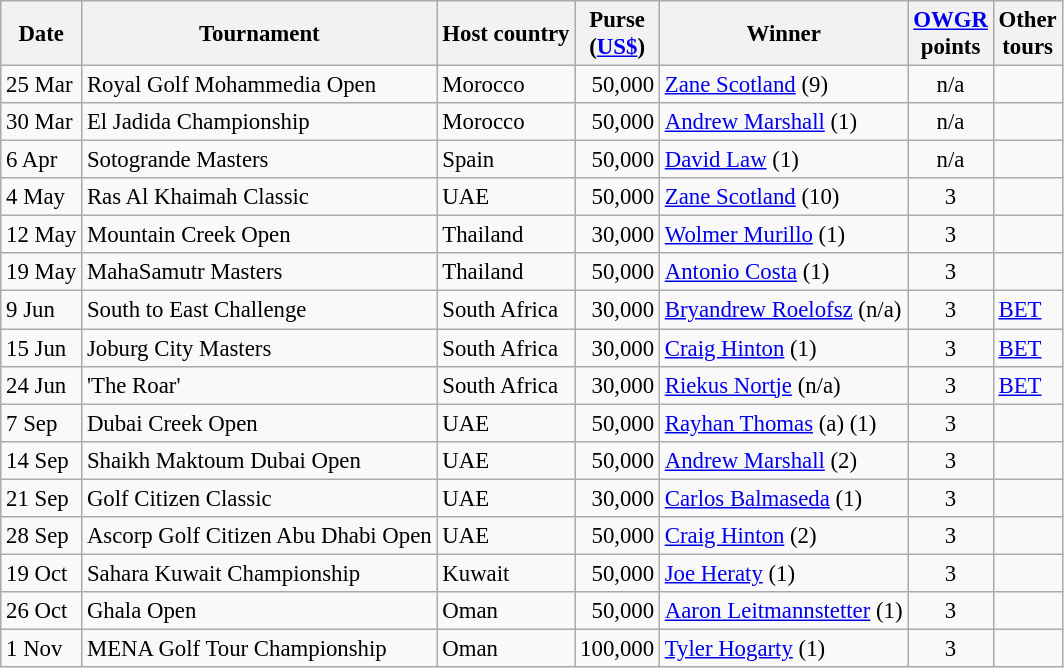<table class="wikitable" style="font-size:95%">
<tr>
<th>Date</th>
<th>Tournament</th>
<th>Host country</th>
<th>Purse<br>(<a href='#'>US$</a>)</th>
<th>Winner</th>
<th><a href='#'>OWGR</a><br>points</th>
<th>Other<br>tours</th>
</tr>
<tr>
<td>25 Mar</td>
<td>Royal Golf Mohammedia Open</td>
<td>Morocco</td>
<td align=right>50,000</td>
<td> <a href='#'>Zane Scotland</a> (9)</td>
<td align=center>n/a</td>
<td></td>
</tr>
<tr>
<td>30 Mar</td>
<td>El Jadida Championship</td>
<td>Morocco</td>
<td align=right>50,000</td>
<td> <a href='#'>Andrew Marshall</a> (1)</td>
<td align=center>n/a</td>
<td></td>
</tr>
<tr>
<td>6 Apr</td>
<td>Sotogrande Masters</td>
<td>Spain</td>
<td align=right>50,000</td>
<td> <a href='#'>David Law</a> (1)</td>
<td align=center>n/a</td>
<td></td>
</tr>
<tr>
<td>4 May</td>
<td>Ras Al Khaimah Classic</td>
<td>UAE</td>
<td align=right>50,000</td>
<td> <a href='#'>Zane Scotland</a> (10)</td>
<td align=center>3</td>
<td></td>
</tr>
<tr>
<td>12 May</td>
<td>Mountain Creek Open</td>
<td>Thailand</td>
<td align=right>30,000</td>
<td> <a href='#'>Wolmer Murillo</a> (1)</td>
<td align=center>3</td>
<td></td>
</tr>
<tr>
<td>19 May</td>
<td>MahaSamutr Masters</td>
<td>Thailand</td>
<td align=right>50,000</td>
<td> <a href='#'>Antonio Costa</a> (1)</td>
<td align=center>3</td>
<td></td>
</tr>
<tr>
<td>9 Jun</td>
<td>South to East Challenge</td>
<td>South Africa</td>
<td align=right>30,000</td>
<td> <a href='#'>Bryandrew Roelofsz</a> (n/a)</td>
<td align=center>3</td>
<td><a href='#'>BET</a></td>
</tr>
<tr>
<td>15 Jun</td>
<td>Joburg City Masters</td>
<td>South Africa</td>
<td align=right>30,000</td>
<td> <a href='#'>Craig Hinton</a> (1)</td>
<td align=center>3</td>
<td><a href='#'>BET</a></td>
</tr>
<tr>
<td>24 Jun</td>
<td>'The Roar'</td>
<td>South Africa</td>
<td align=right>30,000</td>
<td> <a href='#'>Riekus Nortje</a> (n/a)</td>
<td align=center>3</td>
<td><a href='#'>BET</a></td>
</tr>
<tr>
<td>7 Sep</td>
<td>Dubai Creek Open</td>
<td>UAE</td>
<td align=right>50,000</td>
<td> <a href='#'>Rayhan Thomas</a> (a) (1)</td>
<td align=center>3</td>
<td></td>
</tr>
<tr>
<td>14 Sep</td>
<td>Shaikh Maktoum Dubai Open</td>
<td>UAE</td>
<td align=right>50,000</td>
<td> <a href='#'>Andrew Marshall</a> (2)</td>
<td align=center>3</td>
<td></td>
</tr>
<tr>
<td>21 Sep</td>
<td>Golf Citizen Classic</td>
<td>UAE</td>
<td align=right>30,000</td>
<td> <a href='#'>Carlos Balmaseda</a> (1)</td>
<td align=center>3</td>
<td></td>
</tr>
<tr>
<td>28 Sep</td>
<td>Ascorp Golf Citizen Abu Dhabi Open</td>
<td>UAE</td>
<td align=right>50,000</td>
<td> <a href='#'>Craig Hinton</a> (2)</td>
<td align=center>3</td>
<td></td>
</tr>
<tr>
<td>19 Oct</td>
<td>Sahara Kuwait Championship</td>
<td>Kuwait</td>
<td align=right>50,000</td>
<td> <a href='#'>Joe Heraty</a> (1)</td>
<td align=center>3</td>
<td></td>
</tr>
<tr>
<td>26 Oct</td>
<td>Ghala Open</td>
<td>Oman</td>
<td align=right>50,000</td>
<td> <a href='#'>Aaron Leitmannstetter</a> (1)</td>
<td align=center>3</td>
<td></td>
</tr>
<tr>
<td>1 Nov</td>
<td>MENA Golf Tour Championship</td>
<td>Oman</td>
<td align=right>100,000</td>
<td> <a href='#'>Tyler Hogarty</a> (1)</td>
<td align=center>3</td>
<td></td>
</tr>
</table>
